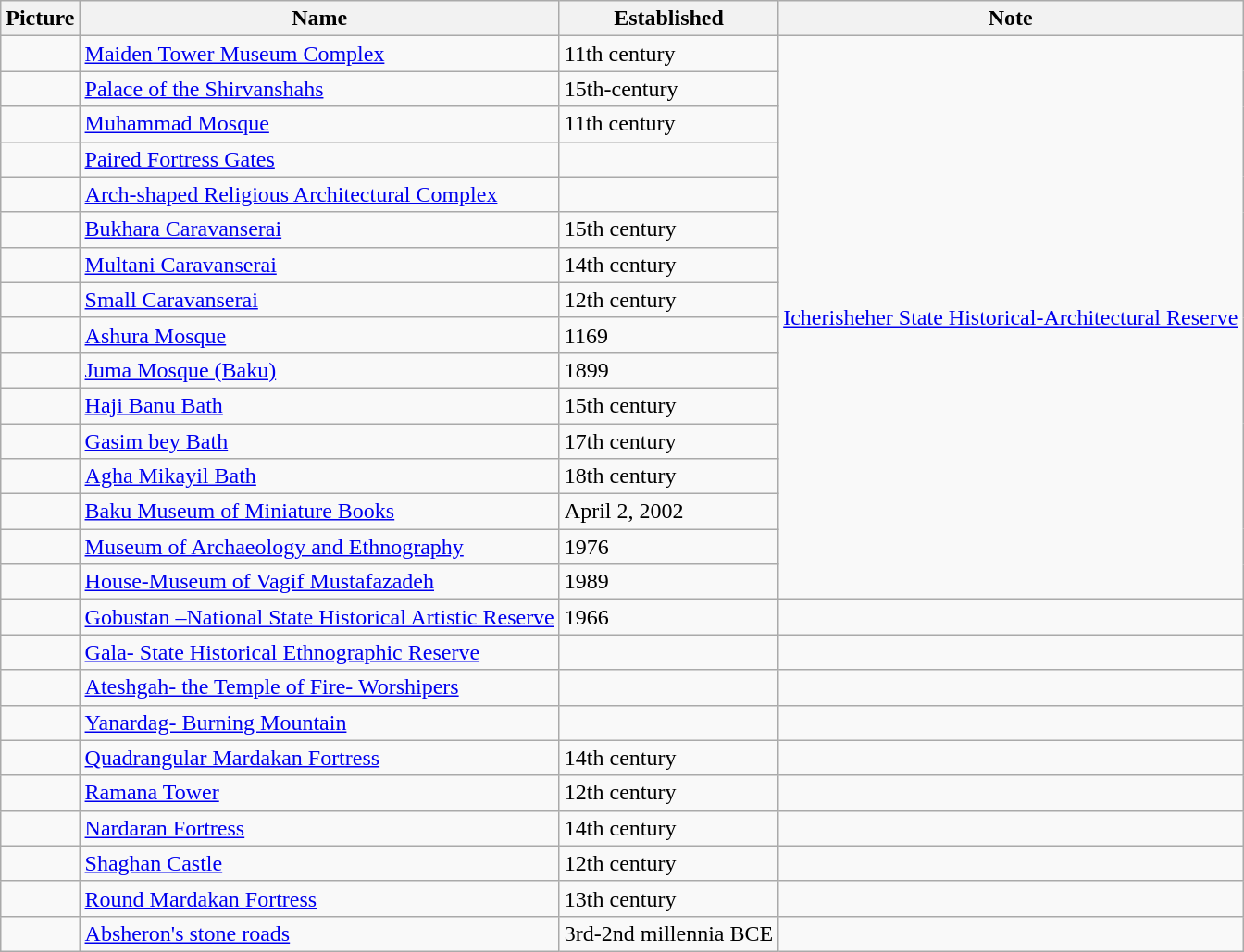<table class="wikitable">
<tr>
<th>Picture</th>
<th>Name</th>
<th>Established</th>
<th>Note</th>
</tr>
<tr>
<td></td>
<td><a href='#'>Maiden Tower Museum Complex</a></td>
<td>11th century</td>
<td rowspan="16"><a href='#'>Icherisheher State Historical-Architectural Reserve</a></td>
</tr>
<tr>
<td></td>
<td><a href='#'>Palace of the Shirvanshahs</a></td>
<td>15th-century</td>
</tr>
<tr>
<td></td>
<td><a href='#'>Muhammad Mosque</a></td>
<td>11th century</td>
</tr>
<tr>
<td></td>
<td><a href='#'>Paired Fortress Gates</a></td>
<td></td>
</tr>
<tr>
<td></td>
<td><a href='#'>Arch-shaped Religious Architectural Complex</a></td>
<td></td>
</tr>
<tr>
<td></td>
<td><a href='#'>Bukhara Caravanserai</a></td>
<td>15th century</td>
</tr>
<tr>
<td></td>
<td><a href='#'>Multani Caravanserai</a></td>
<td>14th century</td>
</tr>
<tr>
<td></td>
<td><a href='#'>Small Caravanserai</a></td>
<td>12th century</td>
</tr>
<tr>
<td></td>
<td><a href='#'>Ashura Mosque</a></td>
<td>1169</td>
</tr>
<tr>
<td></td>
<td><a href='#'>Juma Mosque (Baku)</a></td>
<td>1899</td>
</tr>
<tr>
<td></td>
<td><a href='#'>Haji Banu Bath</a></td>
<td>15th century</td>
</tr>
<tr>
<td></td>
<td><a href='#'>Gasim bey Bath</a></td>
<td>17th century</td>
</tr>
<tr>
<td></td>
<td><a href='#'>Agha Mikayil Bath</a></td>
<td>18th century</td>
</tr>
<tr>
<td></td>
<td><a href='#'>Baku Museum of Miniature Books</a></td>
<td>April 2, 2002</td>
</tr>
<tr>
<td></td>
<td><a href='#'>Museum of Archaeology and Ethnography</a></td>
<td>1976</td>
</tr>
<tr>
<td></td>
<td><a href='#'>House-Museum of Vagif Mustafazadeh</a></td>
<td>1989</td>
</tr>
<tr>
<td></td>
<td><a href='#'>Gobustan –National State Historical Artistic Reserve</a></td>
<td>1966</td>
<td></td>
</tr>
<tr>
<td></td>
<td><a href='#'>Gala- State Historical Ethnographic Reserve</a></td>
<td></td>
<td></td>
</tr>
<tr>
<td></td>
<td><a href='#'>Ateshgah- the Temple of Fire- Worshipers</a></td>
<td></td>
<td></td>
</tr>
<tr>
<td></td>
<td><a href='#'>Yanardag- Burning Mountain</a></td>
<td></td>
<td></td>
</tr>
<tr>
<td></td>
<td><a href='#'>Quadrangular Mardakan Fortress</a></td>
<td>14th century</td>
<td></td>
</tr>
<tr>
<td></td>
<td><a href='#'>Ramana Tower</a></td>
<td>12th century</td>
<td></td>
</tr>
<tr>
<td></td>
<td><a href='#'>Nardaran Fortress</a></td>
<td>14th century</td>
<td></td>
</tr>
<tr>
<td></td>
<td><a href='#'>Shaghan Castle</a></td>
<td>12th century</td>
<td></td>
</tr>
<tr>
<td></td>
<td><a href='#'>Round Mardakan Fortress</a></td>
<td>13th century</td>
<td></td>
</tr>
<tr>
<td></td>
<td><a href='#'>Absheron's stone roads</a></td>
<td>3rd-2nd millennia BCE</td>
<td></td>
</tr>
</table>
